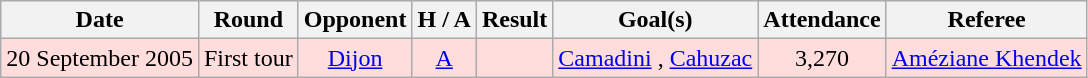<table class="wikitable" style="text-align:center">
<tr>
<th class="sortable">Date</th>
<th>Round</th>
<th>Opponent</th>
<th>H / A</th>
<th>Result</th>
<th>Goal(s)</th>
<th>Attendance</th>
<th>Referee</th>
</tr>
<tr style="background:#fdd;">
<td>20 September 2005</td>
<td>First tour</td>
<td><a href='#'>Dijon</a></td>
<td><a href='#'>A</a></td>
<td></td>
<td><a href='#'>Camadini</a> , <a href='#'>Cahuzac</a> </td>
<td>3,270</td>
<td><a href='#'>Améziane Khendek</a></td>
</tr>
</table>
